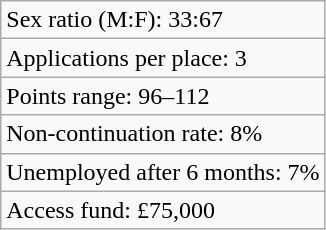<table class="wikitable">
<tr>
<td>Sex ratio (M:F): 33:67</td>
</tr>
<tr>
<td>Applications per place: 3</td>
</tr>
<tr>
<td>Points range: 96–112 </td>
</tr>
<tr>
<td>Non-continuation rate: 8%</td>
</tr>
<tr>
<td>Unemployed after 6 months: 7%</td>
</tr>
<tr>
<td Av. debt per year: £7,333>Access fund: £75,000</td>
</tr>
</table>
